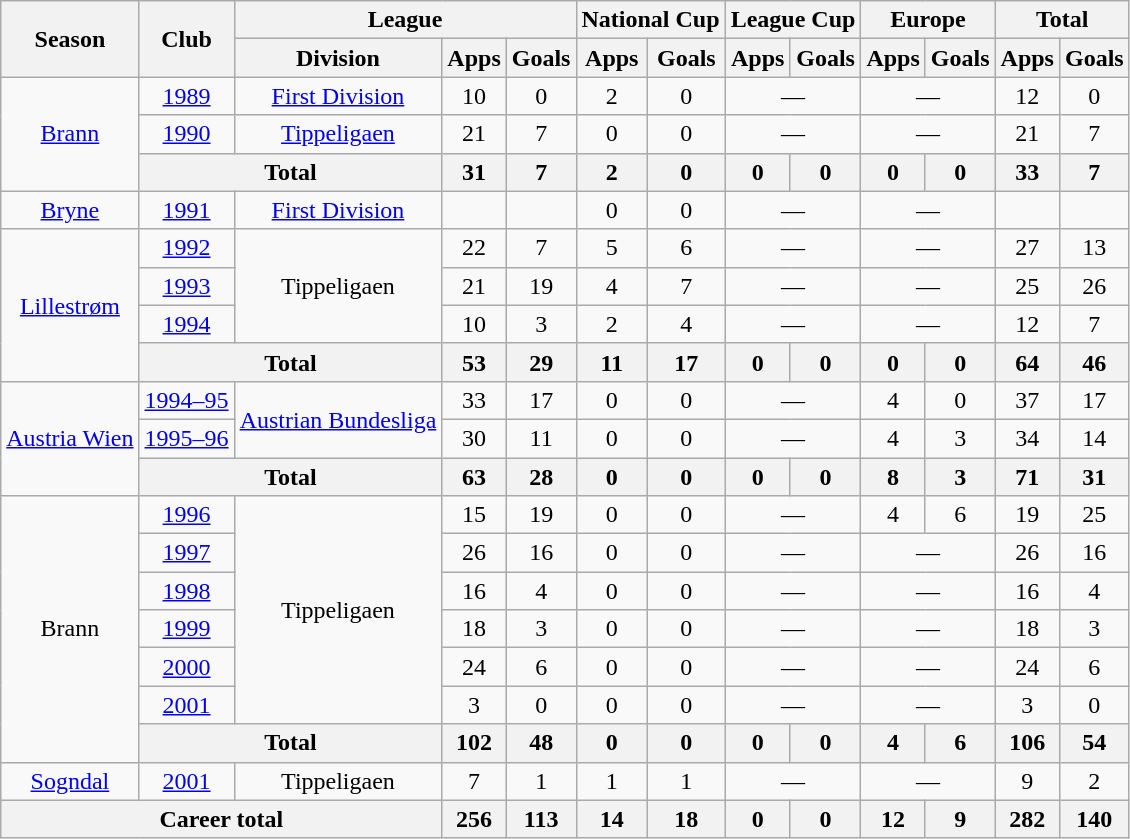<table class="wikitable" style="text-align:center">
<tr>
<th rowspan="2">Season</th>
<th rowspan="2">Club</th>
<th colspan="3">League</th>
<th colspan="2">National Cup</th>
<th colspan="2">League Cup</th>
<th colspan="2">Europe</th>
<th colspan="2">Total</th>
</tr>
<tr>
<th>Division</th>
<th>Apps</th>
<th>Goals</th>
<th>Apps</th>
<th>Goals</th>
<th>Apps</th>
<th>Goals</th>
<th>Apps</th>
<th>Goals</th>
<th>Apps</th>
<th>Goals</th>
</tr>
<tr>
<td rowspan="3"><a href='#'>Brann</a></td>
<td><a href='#'>1989</a></td>
<td><a href='#'>First Division</a></td>
<td>10</td>
<td>0</td>
<td>2</td>
<td>0</td>
<td colspan="2">—</td>
<td colspan="2">—</td>
<td>12</td>
<td>0</td>
</tr>
<tr>
<td><a href='#'>1990</a></td>
<td><a href='#'>Tippeligaen</a></td>
<td>21</td>
<td>7</td>
<td>0</td>
<td>0</td>
<td colspan="2">—</td>
<td colspan="2">—</td>
<td>21</td>
<td>7</td>
</tr>
<tr>
<th colspan="2">Total</th>
<th>31</th>
<th>7</th>
<th>2</th>
<th>0</th>
<th>0</th>
<th>0</th>
<th>0</th>
<th>0</th>
<th>33</th>
<th>7</th>
</tr>
<tr>
<td><a href='#'>Bryne</a></td>
<td><a href='#'>1991</a></td>
<td><a href='#'>First Division</a></td>
<td></td>
<td></td>
<td>0</td>
<td>0</td>
<td colspan="2">—</td>
<td colspan="2">—</td>
<td></td>
<td></td>
</tr>
<tr>
<td rowspan="4"><a href='#'>Lillestrøm</a></td>
<td><a href='#'>1992</a></td>
<td rowspan="3">Tippeligaen</td>
<td>22</td>
<td>7</td>
<td>5</td>
<td>6</td>
<td colspan="2">—</td>
<td colspan="2">—</td>
<td>27</td>
<td>13</td>
</tr>
<tr>
<td><a href='#'>1993</a></td>
<td>21</td>
<td>19</td>
<td>4</td>
<td>7</td>
<td colspan="2">—</td>
<td colspan="2">—</td>
<td>25</td>
<td>26</td>
</tr>
<tr>
<td><a href='#'>1994</a></td>
<td>10</td>
<td>3</td>
<td>2</td>
<td>4</td>
<td colspan="2">—</td>
<td colspan="2">—</td>
<td>12</td>
<td>7</td>
</tr>
<tr>
<th colspan="2">Total</th>
<th>53</th>
<th>29</th>
<th>11</th>
<th>17</th>
<th>0</th>
<th>0</th>
<th>0</th>
<th>0</th>
<th>64</th>
<th>46</th>
</tr>
<tr>
<td rowspan="3"><a href='#'>Austria Wien</a></td>
<td><a href='#'>1994–95</a></td>
<td rowspan="2"><a href='#'>Austrian Bundesliga</a></td>
<td>33</td>
<td>17</td>
<td>0</td>
<td>0</td>
<td colspan="2">—</td>
<td>4</td>
<td>0</td>
<td>37</td>
<td>17</td>
</tr>
<tr>
<td><a href='#'>1995–96</a></td>
<td>30</td>
<td>11</td>
<td>0</td>
<td>0</td>
<td colspan="2">—</td>
<td>4</td>
<td>3</td>
<td>34</td>
<td>14</td>
</tr>
<tr>
<th colspan="2">Total</th>
<th>63</th>
<th>28</th>
<th>0</th>
<th>0</th>
<th>0</th>
<th>0</th>
<th>8</th>
<th>3</th>
<th>71</th>
<th>31</th>
</tr>
<tr>
<td rowspan="7">Brann</td>
<td><a href='#'>1996</a></td>
<td rowspan="6">Tippeligaen</td>
<td>15</td>
<td>19</td>
<td>0</td>
<td>0</td>
<td colspan="2">—</td>
<td>4</td>
<td>6</td>
<td>19</td>
<td>25</td>
</tr>
<tr>
<td><a href='#'>1997</a></td>
<td>26</td>
<td>16</td>
<td>0</td>
<td>0</td>
<td colspan="2">—</td>
<td colspan="2">—</td>
<td>26</td>
<td>16</td>
</tr>
<tr>
<td><a href='#'>1998</a></td>
<td>16</td>
<td>4</td>
<td>0</td>
<td>0</td>
<td colspan="2">—</td>
<td colspan="2">—</td>
<td>16</td>
<td>4</td>
</tr>
<tr>
<td><a href='#'>1999</a></td>
<td>18</td>
<td>3</td>
<td>0</td>
<td>0</td>
<td colspan="2">—</td>
<td colspan="2">—</td>
<td>18</td>
<td>3</td>
</tr>
<tr>
<td><a href='#'>2000</a></td>
<td>24</td>
<td>6</td>
<td>0</td>
<td>0</td>
<td colspan="2">—</td>
<td colspan="2">—</td>
<td>24</td>
<td>6</td>
</tr>
<tr>
<td><a href='#'>2001</a></td>
<td>3</td>
<td>0</td>
<td>0</td>
<td>0</td>
<td colspan="2">—</td>
<td colspan="2">—</td>
<td>3</td>
<td>0</td>
</tr>
<tr>
<th colspan="2">Total</th>
<th>102</th>
<th>48</th>
<th>0</th>
<th>0</th>
<th>0</th>
<th>0</th>
<th>4</th>
<th>6</th>
<th>106</th>
<th>54</th>
</tr>
<tr>
<td><a href='#'>Sogndal</a></td>
<td><a href='#'>2001</a></td>
<td>Tippeligaen</td>
<td>7</td>
<td>1</td>
<td>1</td>
<td>1</td>
<td colspan="2">—</td>
<td colspan="2">—</td>
<td>9</td>
<td>2</td>
</tr>
<tr>
<th colspan="3">Career total</th>
<th>256</th>
<th>113</th>
<th>14</th>
<th>18</th>
<th>0</th>
<th>0</th>
<th>12</th>
<th>9</th>
<th>282</th>
<th>140</th>
</tr>
</table>
